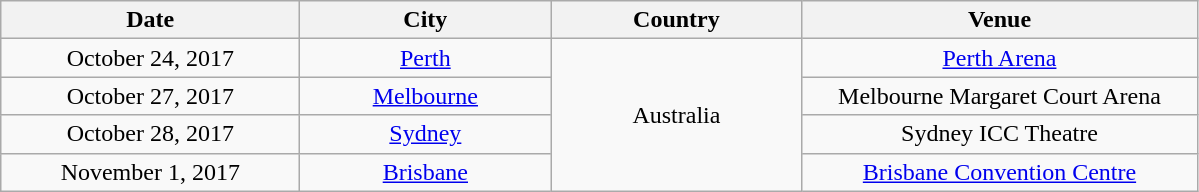<table class="wikitable" style="text-align:center;">
<tr>
<th scope="col" style="width:12em;">Date</th>
<th scope="col" style="width:10em;">City</th>
<th scope="col" style="width:10em;">Country</th>
<th scope="col" style="width:16em;">Venue</th>
</tr>
<tr>
<td>October 24, 2017</td>
<td><a href='#'>Perth</a></td>
<td rowspan="4">Australia</td>
<td><a href='#'>Perth Arena</a></td>
</tr>
<tr>
<td>October 27, 2017</td>
<td><a href='#'>Melbourne</a></td>
<td>Melbourne Margaret Court Arena</td>
</tr>
<tr>
<td>October 28, 2017</td>
<td><a href='#'>Sydney</a></td>
<td>Sydney ICC Theatre</td>
</tr>
<tr>
<td>November 1, 2017</td>
<td><a href='#'>Brisbane</a></td>
<td><a href='#'>Brisbane Convention Centre</a></td>
</tr>
</table>
